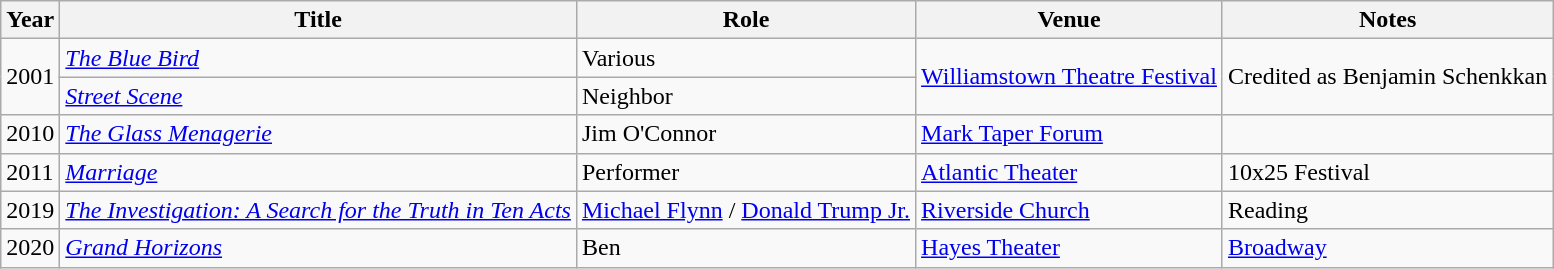<table class="wikitable sortable">
<tr>
<th>Year</th>
<th>Title</th>
<th>Role</th>
<th class="unsortable">Venue</th>
<th>Notes</th>
</tr>
<tr>
<td rowspan="2">2001</td>
<td><a href='#'><em>The Blue Bird</em></a></td>
<td>Various</td>
<td rowspan="2"><a href='#'>Williamstown Theatre Festival</a></td>
<td rowspan="2">Credited as Benjamin Schenkkan</td>
</tr>
<tr>
<td><a href='#'><em>Street Scene</em></a></td>
<td>Neighbor</td>
</tr>
<tr>
<td>2010</td>
<td><em><a href='#'>The Glass Menagerie</a></em></td>
<td>Jim O'Connor</td>
<td><a href='#'>Mark Taper Forum</a></td>
<td></td>
</tr>
<tr>
<td>2011</td>
<td><a href='#'><em>Marriage</em></a></td>
<td>Performer</td>
<td><a href='#'>Atlantic Theater</a></td>
<td>10x25 Festival</td>
</tr>
<tr>
<td>2019</td>
<td><em><a href='#'>The Investigation: A Search for the Truth in Ten Acts</a></em></td>
<td><a href='#'>Michael Flynn</a> / <a href='#'>Donald Trump Jr.</a></td>
<td><a href='#'>Riverside Church</a></td>
<td>Reading</td>
</tr>
<tr>
<td>2020</td>
<td><em><a href='#'>Grand Horizons</a></em></td>
<td>Ben</td>
<td><a href='#'>Hayes Theater</a></td>
<td><a href='#'>Broadway</a></td>
</tr>
</table>
